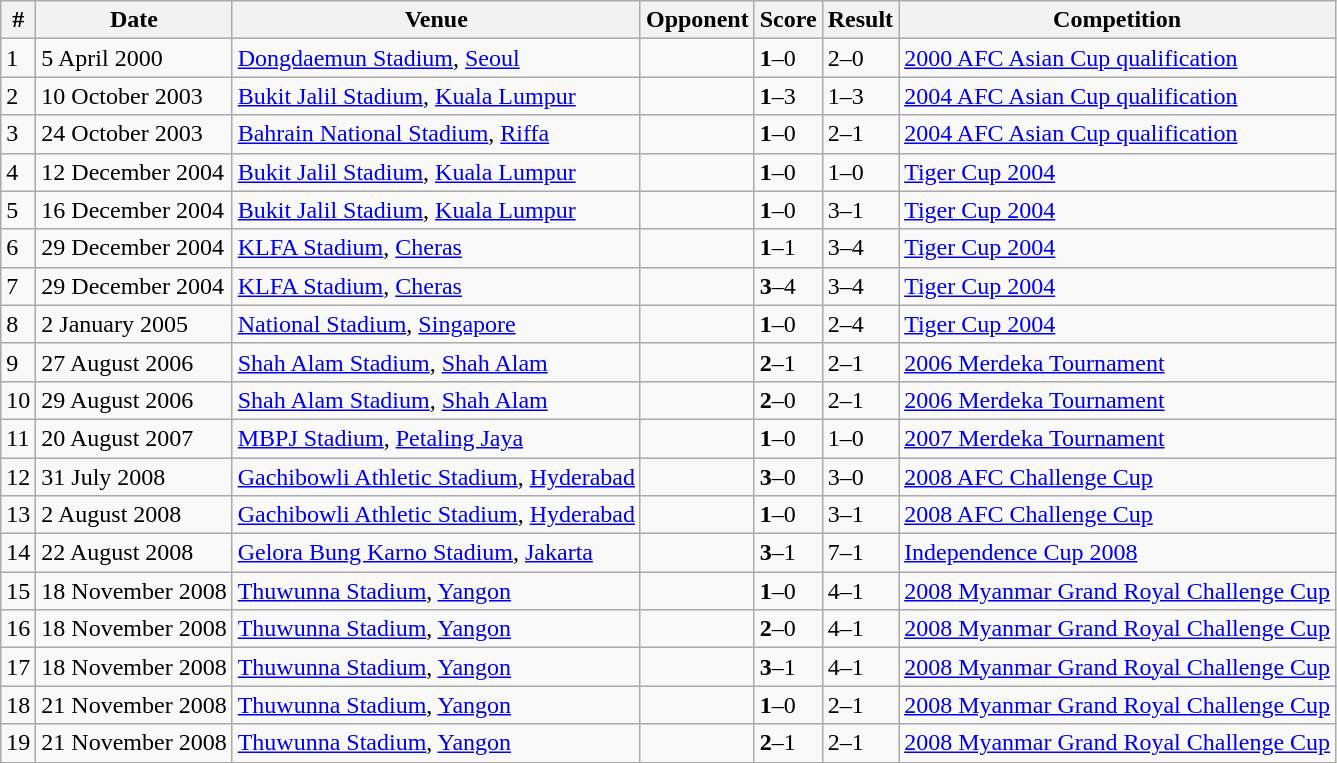<table class="wikitable">
<tr>
<th>#</th>
<th>Date</th>
<th>Venue</th>
<th>Opponent</th>
<th>Score</th>
<th>Result</th>
<th>Competition</th>
</tr>
<tr>
<td>1</td>
<td>5 April 2000</td>
<td><a href='#'>Dongdaemun Stadium</a>, <a href='#'>Seoul</a></td>
<td></td>
<td><strong>1</strong>–0</td>
<td>2–0</td>
<td><a href='#'>2000 AFC Asian Cup qualification</a></td>
</tr>
<tr>
<td>2</td>
<td>10 October 2003</td>
<td><a href='#'>Bukit Jalil Stadium</a>, <a href='#'>Kuala Lumpur</a></td>
<td></td>
<td><strong>1</strong>–3</td>
<td>1–3</td>
<td><a href='#'>2004 AFC Asian Cup qualification</a></td>
</tr>
<tr>
<td>3</td>
<td>24 October 2003</td>
<td><a href='#'>Bahrain National Stadium</a>, <a href='#'>Riffa</a></td>
<td></td>
<td><strong>1</strong>–0</td>
<td>2–1</td>
<td><a href='#'>2004 AFC Asian Cup qualification</a></td>
</tr>
<tr>
<td>4</td>
<td>12 December 2004</td>
<td><a href='#'>Bukit Jalil Stadium</a>, <a href='#'>Kuala Lumpur</a></td>
<td></td>
<td><strong>1</strong>–0</td>
<td>1–0</td>
<td><a href='#'>Tiger Cup 2004</a></td>
</tr>
<tr>
<td>5</td>
<td>16 December 2004</td>
<td><a href='#'>Bukit Jalil Stadium</a>, <a href='#'>Kuala Lumpur</a></td>
<td></td>
<td><strong>1</strong>–0</td>
<td>3–1</td>
<td><a href='#'>Tiger Cup 2004</a></td>
</tr>
<tr>
<td>6</td>
<td>29 December 2004</td>
<td><a href='#'>KLFA Stadium</a>, <a href='#'>Cheras</a></td>
<td></td>
<td><strong>1</strong>–1</td>
<td>3–4</td>
<td><a href='#'>Tiger Cup 2004</a></td>
</tr>
<tr>
<td>7</td>
<td>29 December 2004</td>
<td><a href='#'>KLFA Stadium</a>, <a href='#'>Cheras</a></td>
<td></td>
<td><strong>3</strong>–4</td>
<td>3–4</td>
<td><a href='#'>Tiger Cup 2004</a></td>
</tr>
<tr>
<td>8</td>
<td>2 January 2005</td>
<td><a href='#'>National Stadium</a>, <a href='#'>Singapore</a></td>
<td></td>
<td><strong>1</strong>–0</td>
<td>2–4</td>
<td><a href='#'>Tiger Cup 2004</a></td>
</tr>
<tr>
<td>9</td>
<td>27 August 2006</td>
<td><a href='#'>Shah Alam Stadium</a>, <a href='#'>Shah Alam</a></td>
<td></td>
<td><strong>2</strong>–1</td>
<td>2–1</td>
<td><a href='#'>2006 Merdeka Tournament</a></td>
</tr>
<tr>
<td>10</td>
<td>29 August 2006</td>
<td><a href='#'>Shah Alam Stadium</a>, <a href='#'>Shah Alam</a></td>
<td></td>
<td><strong>2</strong>–0</td>
<td>2–1</td>
<td><a href='#'>2006 Merdeka Tournament</a></td>
</tr>
<tr>
<td>11</td>
<td>20 August 2007</td>
<td><a href='#'>MBPJ Stadium</a>, <a href='#'>Petaling Jaya</a></td>
<td></td>
<td><strong>1</strong>–0</td>
<td>1–0</td>
<td><a href='#'>2007 Merdeka Tournament</a></td>
</tr>
<tr>
<td>12</td>
<td>31 July 2008</td>
<td><a href='#'>Gachibowli Athletic Stadium</a>, <a href='#'>Hyderabad</a></td>
<td></td>
<td><strong>3</strong>–0</td>
<td>3–0</td>
<td><a href='#'>2008 AFC Challenge Cup</a></td>
</tr>
<tr>
<td>13</td>
<td>2 August 2008</td>
<td><a href='#'>Gachibowli Athletic Stadium</a>, <a href='#'>Hyderabad</a></td>
<td></td>
<td><strong>1</strong>–0</td>
<td>3–1</td>
<td><a href='#'>2008 AFC Challenge Cup</a></td>
</tr>
<tr>
<td>14</td>
<td>22 August 2008</td>
<td><a href='#'>Gelora Bung Karno Stadium</a>, <a href='#'>Jakarta</a></td>
<td></td>
<td><strong>3</strong>–1</td>
<td>7–1</td>
<td><a href='#'>Independence Cup 2008</a></td>
</tr>
<tr>
<td>15</td>
<td>18 November 2008</td>
<td><a href='#'>Thuwunna Stadium</a>, <a href='#'>Yangon</a></td>
<td></td>
<td><strong>1</strong>–0</td>
<td>4–1</td>
<td><a href='#'>2008 Myanmar Grand Royal Challenge Cup</a></td>
</tr>
<tr>
<td>16</td>
<td>18 November 2008</td>
<td><a href='#'>Thuwunna Stadium</a>, <a href='#'>Yangon</a></td>
<td></td>
<td><strong>2</strong>–0</td>
<td>4–1</td>
<td><a href='#'>2008 Myanmar Grand Royal Challenge Cup</a></td>
</tr>
<tr>
<td>17</td>
<td>18 November 2008</td>
<td><a href='#'>Thuwunna Stadium</a>, <a href='#'>Yangon</a></td>
<td></td>
<td><strong>3</strong>–1</td>
<td>4–1</td>
<td><a href='#'>2008 Myanmar Grand Royal Challenge Cup</a></td>
</tr>
<tr>
<td>18</td>
<td>21 November 2008</td>
<td><a href='#'>Thuwunna Stadium</a>, <a href='#'>Yangon</a></td>
<td></td>
<td><strong>1</strong>–0</td>
<td>2–1</td>
<td><a href='#'>2008 Myanmar Grand Royal Challenge Cup</a></td>
</tr>
<tr>
<td>19</td>
<td>21 November 2008</td>
<td><a href='#'>Thuwunna Stadium</a>, <a href='#'>Yangon</a></td>
<td></td>
<td><strong>2</strong>–1</td>
<td>2–1</td>
<td><a href='#'>2008 Myanmar Grand Royal Challenge Cup</a></td>
</tr>
</table>
